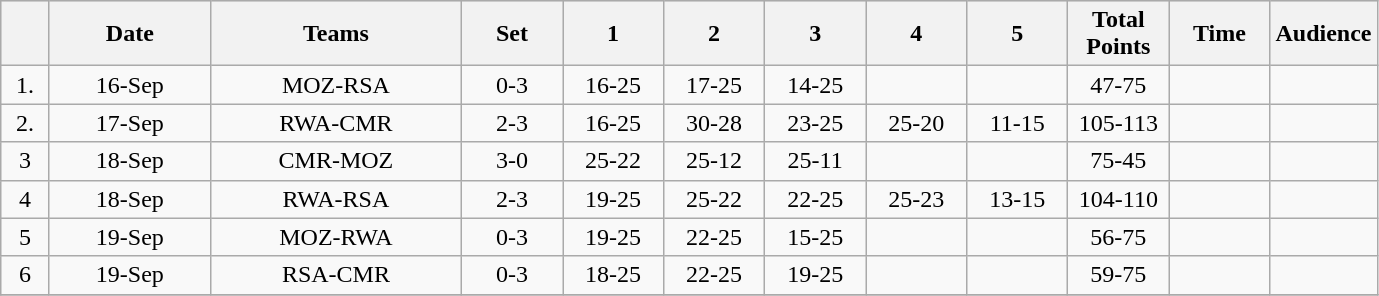<table class=wikitable style="text-align:center">
<tr bgcolor="#DCDCDC">
<th width="25"></th>
<th width="100">Date</th>
<th width="160">Teams</th>
<th width="60">Set</th>
<th width="60">1</th>
<th width="60">2</th>
<th width="60">3</th>
<th width="60">4</th>
<th width="60">5</th>
<th width="60">Total<br>Points</th>
<th width="60">Time</th>
<th width="60">Audience</th>
</tr>
<tr>
<td>1.</td>
<td>16-Sep</td>
<td>MOZ-RSA</td>
<td>0-3</td>
<td>16-25</td>
<td>17-25</td>
<td>14-25</td>
<td></td>
<td></td>
<td>47-75</td>
<td></td>
<td></td>
</tr>
<tr>
<td>2.</td>
<td>17-Sep</td>
<td>RWA-CMR</td>
<td>2-3</td>
<td>16-25</td>
<td>30-28</td>
<td>23-25</td>
<td>25-20</td>
<td>11-15</td>
<td>105-113</td>
<td></td>
<td></td>
</tr>
<tr>
<td>3</td>
<td>18-Sep</td>
<td>CMR-MOZ</td>
<td>3-0</td>
<td>25-22</td>
<td>25-12</td>
<td>25-11</td>
<td></td>
<td></td>
<td>75-45</td>
<td></td>
<td></td>
</tr>
<tr>
<td>4</td>
<td>18-Sep</td>
<td>RWA-RSA</td>
<td>2-3</td>
<td>19-25</td>
<td>25-22</td>
<td>22-25</td>
<td>25-23</td>
<td>13-15</td>
<td>104-110</td>
<td></td>
<td></td>
</tr>
<tr>
<td>5</td>
<td>19-Sep</td>
<td>MOZ-RWA</td>
<td>0-3</td>
<td>19-25</td>
<td>22-25</td>
<td>15-25</td>
<td></td>
<td></td>
<td>56-75</td>
<td></td>
<td></td>
</tr>
<tr>
<td>6</td>
<td>19-Sep</td>
<td>RSA-CMR</td>
<td>0-3</td>
<td>18-25</td>
<td>22-25</td>
<td>19-25</td>
<td></td>
<td></td>
<td>59-75</td>
<td></td>
<td></td>
</tr>
<tr>
</tr>
</table>
